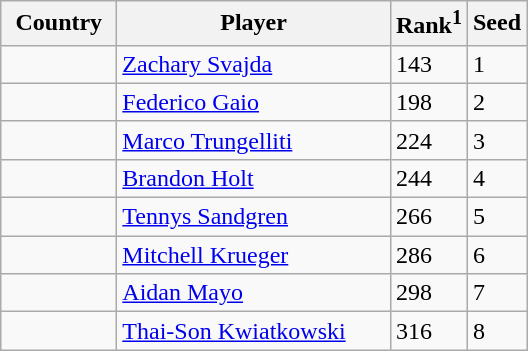<table class="sortable wikitable">
<tr>
<th width="70">Country</th>
<th width="175">Player</th>
<th>Rank<sup>1</sup></th>
<th>Seed</th>
</tr>
<tr>
<td></td>
<td><a href='#'>Zachary Svajda</a></td>
<td>143</td>
<td>1</td>
</tr>
<tr>
<td></td>
<td><a href='#'>Federico Gaio</a></td>
<td>198</td>
<td>2</td>
</tr>
<tr>
<td></td>
<td><a href='#'>Marco Trungelliti</a></td>
<td>224</td>
<td>3</td>
</tr>
<tr>
<td></td>
<td><a href='#'>Brandon Holt</a></td>
<td>244</td>
<td>4</td>
</tr>
<tr>
<td></td>
<td><a href='#'>Tennys Sandgren</a></td>
<td>266</td>
<td>5</td>
</tr>
<tr>
<td></td>
<td><a href='#'>Mitchell Krueger</a></td>
<td>286</td>
<td>6</td>
</tr>
<tr>
<td></td>
<td><a href='#'>Aidan Mayo</a></td>
<td>298</td>
<td>7</td>
</tr>
<tr>
<td></td>
<td><a href='#'>Thai-Son Kwiatkowski</a></td>
<td>316</td>
<td>8</td>
</tr>
</table>
